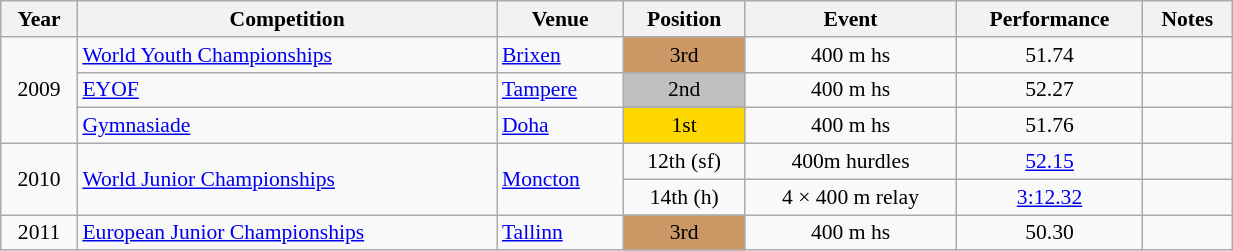<table class="wikitable" width=65% style="font-size:90%; text-align:center;">
<tr>
<th>Year</th>
<th>Competition</th>
<th>Venue</th>
<th>Position</th>
<th>Event</th>
<th>Performance</th>
<th>Notes</th>
</tr>
<tr>
<td rowspan=3>2009</td>
<td align=left><a href='#'>World Youth Championships</a></td>
<td align=left> <a href='#'>Brixen</a></td>
<td bgcolor=cc9966>3rd</td>
<td>400 m hs</td>
<td>51.74</td>
<td></td>
</tr>
<tr>
<td align=left><a href='#'>EYOF</a></td>
<td align=left> <a href='#'>Tampere</a></td>
<td bgcolor=silver>2nd</td>
<td>400 m hs</td>
<td>52.27</td>
<td></td>
</tr>
<tr>
<td align=left><a href='#'>Gymnasiade</a></td>
<td align=left> <a href='#'>Doha</a></td>
<td bgcolor=gold>1st</td>
<td>400 m hs</td>
<td>51.76</td>
<td></td>
</tr>
<tr>
<td rowspan=2>2010</td>
<td rowspan=2 align=left><a href='#'>World Junior Championships</a></td>
<td rowspan=2 align=left> <a href='#'>Moncton</a></td>
<td>12th (sf)</td>
<td>400m hurdles</td>
<td><a href='#'>52.15</a></td>
<td></td>
</tr>
<tr>
<td>14th (h)</td>
<td>4 × 400 m relay</td>
<td><a href='#'>3:12.32</a></td>
<td></td>
</tr>
<tr>
<td>2011</td>
<td align=left><a href='#'>European Junior Championships</a></td>
<td align=left> <a href='#'>Tallinn</a></td>
<td bgcolor=cc9966>3rd</td>
<td>400 m hs</td>
<td>50.30</td>
<td></td>
</tr>
</table>
